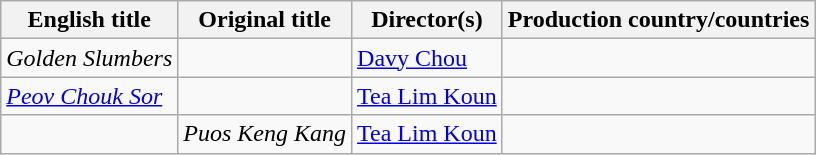<table class="sortable wikitable">
<tr>
<th>English title</th>
<th>Original title</th>
<th>Director(s)</th>
<th>Production country/countries</th>
</tr>
<tr>
<td><em>Golden Slumbers</em></td>
<td></td>
<td><a href='#'>Davy Chou</a></td>
<td><br></td>
</tr>
<tr>
<td><em><a href='#'>Peov Chouk Sor</a></em></td>
<td></td>
<td><a href='#'>Tea Lim Koun</a></td>
<td></td>
</tr>
<tr>
<td></td>
<td> <em>Puos Keng Kang</em></td>
<td><a href='#'>Tea Lim Koun</a></td>
<td></td>
</tr>
</table>
